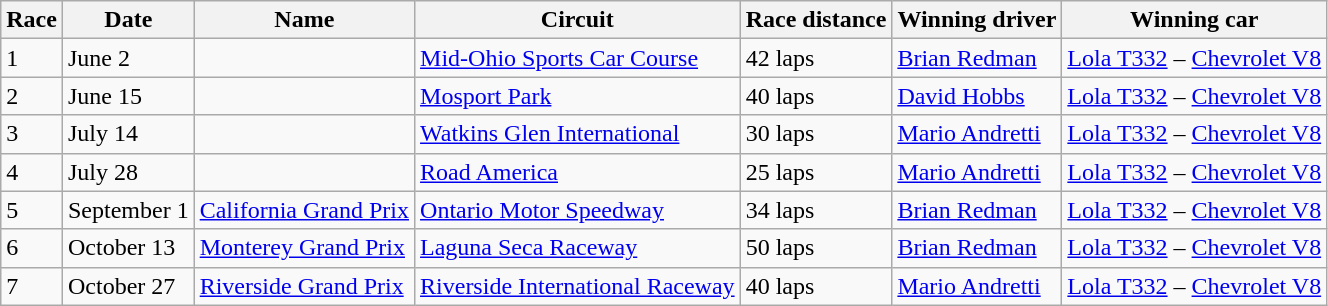<table class="wikitable" border="1">
<tr>
<th>Race</th>
<th>Date</th>
<th>Name</th>
<th>Circuit</th>
<th>Race distance</th>
<th>Winning driver</th>
<th>Winning car</th>
</tr>
<tr>
<td>1</td>
<td>June 2</td>
<td></td>
<td><a href='#'>Mid-Ohio Sports Car Course</a></td>
<td>42 laps</td>
<td> <a href='#'>Brian Redman</a></td>
<td><a href='#'>Lola T332</a> – <a href='#'>Chevrolet V8</a></td>
</tr>
<tr>
<td>2</td>
<td>June 15</td>
<td></td>
<td><a href='#'>Mosport Park</a></td>
<td>40 laps</td>
<td> <a href='#'>David Hobbs</a></td>
<td><a href='#'>Lola T332</a> – <a href='#'>Chevrolet V8</a></td>
</tr>
<tr>
<td>3</td>
<td>July 14</td>
<td></td>
<td><a href='#'>Watkins Glen International</a></td>
<td>30 laps</td>
<td> <a href='#'>Mario Andretti</a></td>
<td><a href='#'>Lola T332</a> – <a href='#'>Chevrolet V8</a></td>
</tr>
<tr>
<td>4</td>
<td>July 28</td>
<td></td>
<td><a href='#'>Road America</a></td>
<td>25 laps</td>
<td> <a href='#'>Mario Andretti</a></td>
<td><a href='#'>Lola T332</a> – <a href='#'>Chevrolet V8</a></td>
</tr>
<tr>
<td>5</td>
<td>September 1</td>
<td><a href='#'>California Grand Prix</a></td>
<td><a href='#'>Ontario Motor Speedway</a></td>
<td>34 laps</td>
<td> <a href='#'>Brian Redman</a></td>
<td><a href='#'>Lola T332</a> – <a href='#'>Chevrolet V8</a></td>
</tr>
<tr>
<td>6</td>
<td>October 13</td>
<td><a href='#'>Monterey Grand Prix</a></td>
<td><a href='#'>Laguna Seca Raceway</a></td>
<td>50 laps</td>
<td> <a href='#'>Brian Redman</a></td>
<td><a href='#'>Lola T332</a> – <a href='#'>Chevrolet V8</a></td>
</tr>
<tr>
<td>7</td>
<td>October 27</td>
<td><a href='#'>Riverside Grand Prix</a></td>
<td><a href='#'>Riverside International Raceway</a></td>
<td>40 laps</td>
<td> <a href='#'>Mario Andretti</a></td>
<td><a href='#'>Lola T332</a> – <a href='#'>Chevrolet V8</a></td>
</tr>
</table>
